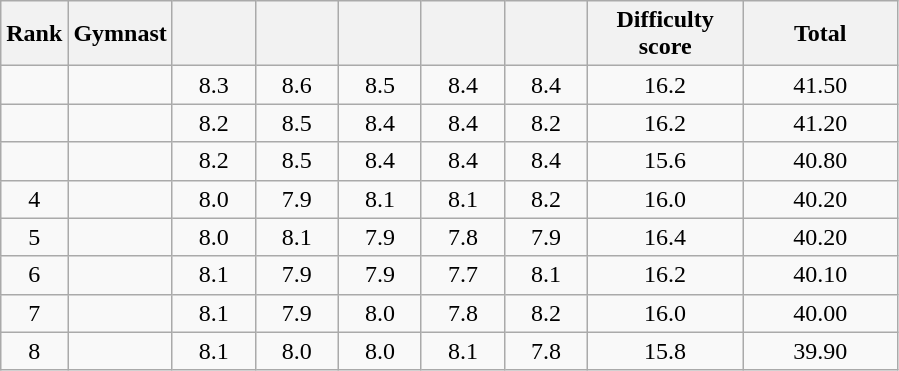<table class="wikitable" style="text-align:center">
<tr>
<th>Rank</th>
<th>Gymnast</th>
<th style="vertical-align:bottom; width:3em"></th>
<th style="vertical-align:bottom; width:3em"></th>
<th style="vertical-align:bottom; width:3em"></th>
<th style="vertical-align:bottom; width:3em"></th>
<th style="vertical-align:bottom; width:3em"></th>
<th style="width:6em">Difficulty<br>score</th>
<th style="width:6em">Total</th>
</tr>
<tr>
<td></td>
<td align=left></td>
<td>8.3</td>
<td>8.6</td>
<td>8.5</td>
<td>8.4</td>
<td>8.4</td>
<td>16.2</td>
<td>41.50</td>
</tr>
<tr>
<td></td>
<td align=left></td>
<td>8.2</td>
<td>8.5</td>
<td>8.4</td>
<td>8.4</td>
<td>8.2</td>
<td>16.2</td>
<td>41.20</td>
</tr>
<tr>
<td></td>
<td align=left></td>
<td>8.2</td>
<td>8.5</td>
<td>8.4</td>
<td>8.4</td>
<td>8.4</td>
<td>15.6</td>
<td>40.80</td>
</tr>
<tr>
<td>4</td>
<td align=left></td>
<td>8.0</td>
<td>7.9</td>
<td>8.1</td>
<td>8.1</td>
<td>8.2</td>
<td>16.0</td>
<td>40.20</td>
</tr>
<tr>
<td>5</td>
<td align=left></td>
<td>8.0</td>
<td>8.1</td>
<td>7.9</td>
<td>7.8</td>
<td>7.9</td>
<td>16.4</td>
<td>40.20</td>
</tr>
<tr>
<td>6</td>
<td align=left></td>
<td>8.1</td>
<td>7.9</td>
<td>7.9</td>
<td>7.7</td>
<td>8.1</td>
<td>16.2</td>
<td>40.10</td>
</tr>
<tr>
<td>7</td>
<td align=left></td>
<td>8.1</td>
<td>7.9</td>
<td>8.0</td>
<td>7.8</td>
<td>8.2</td>
<td>16.0</td>
<td>40.00</td>
</tr>
<tr>
<td>8</td>
<td align=left></td>
<td>8.1</td>
<td>8.0</td>
<td>8.0</td>
<td>8.1</td>
<td>7.8</td>
<td>15.8</td>
<td>39.90</td>
</tr>
</table>
